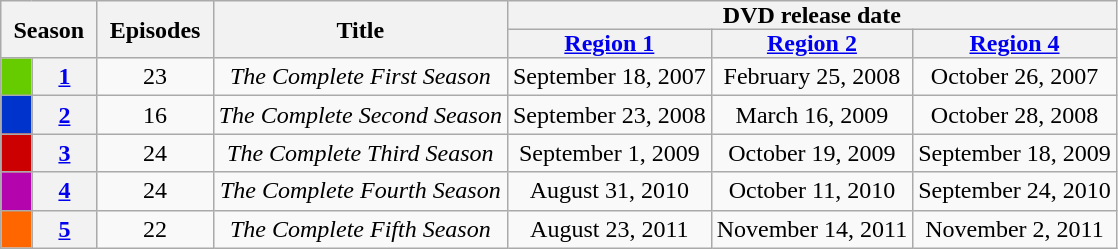<table class="wikitable plainrowheaders" style="text-align:center;">
<tr>
<th scope=col colspan="2" rowspan="2" style="padding:0 8px;">Season</th>
<th scope=col rowspan="2" style="padding:0 8px;">Episodes</th>
<th scope=col rowspan="2" style="padding:0 8px;">Title</th>
<th scope=col style="padding:0 8px;" colspan="3">DVD release date</th>
</tr>
<tr>
<th style="padding:0 8px;"><a href='#'>Region 1</a></th>
<th style="padding:0 8px;"><a href='#'>Region 2</a></th>
<th style="padding:0 8px;"><a href='#'>Region 4</a></th>
</tr>
<tr>
<td style="background:#6c0; color:#100; text-align:center;"></td>
<th scope=row style=text-align:center><strong><a href='#'>1</a></strong></th>
<td>23</td>
<td><em>The Complete First Season</em></td>
<td>September 18, 2007</td>
<td>February 25, 2008</td>
<td>October 26, 2007</td>
</tr>
<tr>
<td style="background:#03c; color:#100; text-align:center;"></td>
<th scope=row style=text-align:center><strong><a href='#'>2</a></strong></th>
<td>16</td>
<td><em>The Complete Second Season</em></td>
<td>September 23, 2008</td>
<td>March 16, 2009</td>
<td>October 28, 2008</td>
</tr>
<tr>
<td style="background:#c00; color:#100; text-align:center;"></td>
<th scope=row style=text-align:center><strong><a href='#'>3</a></strong></th>
<td>24</td>
<td><em>The Complete Third Season</em></td>
<td>September 1, 2009</td>
<td>October 19, 2009</td>
<td>September 18, 2009</td>
</tr>
<tr>
<td style="background:#B404AE; color:#100; text-align:center;"></td>
<th scope=row style=text-align:center><strong><a href='#'>4</a></strong></th>
<td>24</td>
<td><em>The Complete Fourth Season</em></td>
<td>August 31, 2010</td>
<td>October 11, 2010</td>
<td>September 24, 2010</td>
</tr>
<tr>
<td style="background:#f60; color:#100; text-align:center;"></td>
<th scope=row style=text-align:center><strong><a href='#'>5</a></strong></th>
<td>22</td>
<td><em>The Complete Fifth Season</em></td>
<td>August 23, 2011</td>
<td>November 14, 2011</td>
<td>November 2, 2011</td>
</tr>
</table>
